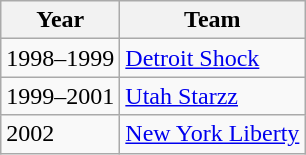<table class="wikitable">
<tr>
<th>Year</th>
<th>Team</th>
</tr>
<tr>
<td>1998–1999</td>
<td><a href='#'>Detroit Shock</a></td>
</tr>
<tr>
<td>1999–2001</td>
<td><a href='#'>Utah Starzz</a></td>
</tr>
<tr>
<td>2002</td>
<td><a href='#'>New York Liberty</a></td>
</tr>
</table>
